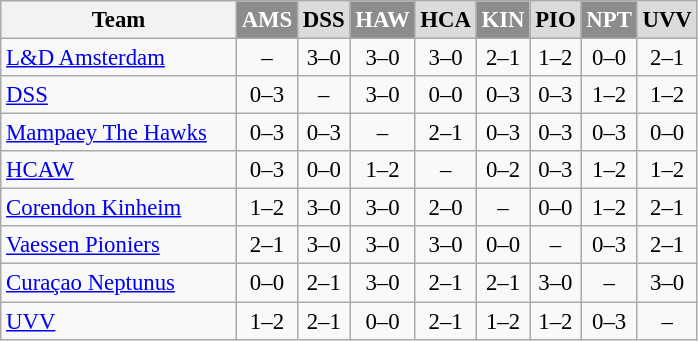<table class="wikitable" style="font-size:95%; text-align:center;">
<tr>
<th style="width:150px;">Team</th>
<th style="background:#8C8C8C;color:white;width=35">AMS</th>
<th style="background:#DBDBDB;color:black;width=35">DSS</th>
<th style="background:#8C8C8C;color:white;width=35">HAW</th>
<th style="background:#DBDBDB;color:black;width=35">HCA</th>
<th style="background:#8C8C8C;color:white;width=35">KIN</th>
<th style="background:#DBDBDB;color:black;width=35">PIO</th>
<th style="background:#8C8C8C;color:white;width=35">NPT</th>
<th style="background:#DBDBDB;color:black;width=35">UVV</th>
</tr>
<tr>
<td style="text-align:left;"><a href='#'>L&D Amsterdam</a></td>
<td>–</td>
<td>3–0</td>
<td>3–0</td>
<td>3–0</td>
<td>2–1</td>
<td>1–2</td>
<td>0–0</td>
<td>2–1</td>
</tr>
<tr>
<td style="text-align:left;"><a href='#'>DSS</a></td>
<td>0–3</td>
<td>–</td>
<td>3–0</td>
<td>0–0</td>
<td>0–3</td>
<td>0–3</td>
<td>1–2</td>
<td>1–2</td>
</tr>
<tr>
<td style="text-align:left;"><a href='#'>Mampaey The Hawks</a></td>
<td>0–3</td>
<td>0–3</td>
<td>–</td>
<td>2–1</td>
<td>0–3</td>
<td>0–3</td>
<td>0–3</td>
<td>0–0</td>
</tr>
<tr>
<td style="text-align:left;"><a href='#'>HCAW</a></td>
<td>0–3</td>
<td>0–0</td>
<td>1–2</td>
<td>–</td>
<td>0–2</td>
<td>0–3</td>
<td>1–2</td>
<td>1–2</td>
</tr>
<tr>
<td style="text-align:left;"><a href='#'>Corendon Kinheim</a></td>
<td>1–2</td>
<td>3–0</td>
<td>3–0</td>
<td>2–0</td>
<td>–</td>
<td>0–0</td>
<td>1–2</td>
<td>2–1</td>
</tr>
<tr>
<td style="text-align:left;"><a href='#'>Vaessen Pioniers</a></td>
<td>2–1</td>
<td>3–0</td>
<td>3–0</td>
<td>3–0</td>
<td>0–0</td>
<td>–</td>
<td>0–3</td>
<td>2–1</td>
</tr>
<tr>
<td style="text-align:left;"><a href='#'>Curaçao Neptunus</a></td>
<td>0–0</td>
<td>2–1</td>
<td>3–0</td>
<td>2–1</td>
<td>2–1</td>
<td>3–0</td>
<td>–</td>
<td>3–0</td>
</tr>
<tr>
<td style="text-align:left;"><a href='#'>UVV</a></td>
<td>1–2</td>
<td>2–1</td>
<td>0–0</td>
<td>2–1</td>
<td>1–2</td>
<td>1–2</td>
<td>0–3</td>
<td>–</td>
</tr>
</table>
